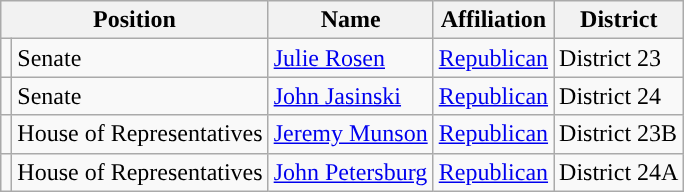<table class="wikitable">
<tr>
<th colspan="2">Position</th>
<th>Name</th>
<th>Affiliation</th>
<th>District</th>
</tr>
<tr>
<td style="background-color:"></td>
<td>Senate</td>
<td><a href='#'>Julie Rosen</a></td>
<td><a href='#'>Republican</a></td>
<td>District 23</td>
</tr>
<tr>
<td style="background-color:"></td>
<td>Senate</td>
<td><a href='#'>John Jasinski</a></td>
<td><a href='#'>Republican</a></td>
<td>District 24</td>
</tr>
<tr>
<td style="background-color:"></td>
<td>House of Representatives</td>
<td><a href='#'>Jeremy Munson</a></td>
<td><a href='#'>Republican</a></td>
<td>District 23B</td>
</tr>
<tr>
<td style="background-color:"></td>
<td>House of Representatives</td>
<td><a href='#'>John Petersburg</a></td>
<td><a href='#'>Republican</a></td>
<td>District 24A</td>
</tr>
</table>
